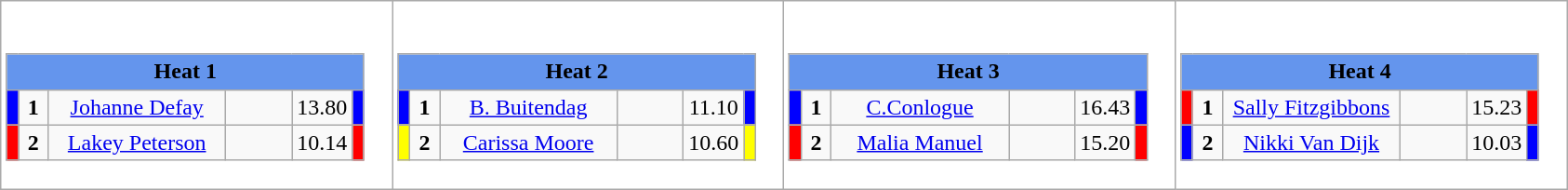<table class="wikitable" style="background:#fff;">
<tr>
<td><div><br><table class="wikitable">
<tr>
<td colspan="6"  style="text-align:center; background:#6495ed;"><strong>Heat 1</strong></td>
</tr>
<tr>
<td style="width:01px; background: #00f;"></td>
<td style="width:14px; text-align:center;"><strong>1</strong></td>
<td style="width:120px; text-align:center;"><a href='#'>Johanne Defay</a></td>
<td style="width:40px; text-align:center;"></td>
<td style="width:20px; text-align:center;">13.80</td>
<td style="width:01px; background: #00f;"></td>
</tr>
<tr>
<td style="width:01px; background: #f00;"></td>
<td style="width:14px; text-align:center;"><strong>2</strong></td>
<td style="width:120px; text-align:center;"><a href='#'>Lakey Peterson</a></td>
<td style="width:40px; text-align:center;"></td>
<td style="width:20px; text-align:center;">10.14</td>
<td style="width:01px; background: #f00;"></td>
</tr>
</table>
</div></td>
<td><div><br><table class="wikitable">
<tr>
<td colspan="6"  style="text-align:center; background:#6495ed;"><strong>Heat 2</strong></td>
</tr>
<tr>
<td style="width:01px; background: #00f;"></td>
<td style="width:14px; text-align:center;"><strong>1</strong></td>
<td style="width:120px; text-align:center;"><a href='#'>B. Buitendag</a></td>
<td style="width:40px; text-align:center;"></td>
<td style="width:20px; text-align:center;">11.10</td>
<td style="width:01px; background: #00f;"></td>
</tr>
<tr>
<td style="width:01px; background: #ff0;"></td>
<td style="width:14px; text-align:center;"><strong>2</strong></td>
<td style="width:120px; text-align:center;"><a href='#'>Carissa Moore</a></td>
<td style="width:40px; text-align:center;"></td>
<td style="width:20px; text-align:center;">10.60</td>
<td style="width:01px; background: #ff0;"></td>
</tr>
</table>
</div></td>
<td><div><br><table class="wikitable">
<tr>
<td colspan="6"  style="text-align:center; background:#6495ed;"><strong>Heat 3</strong></td>
</tr>
<tr>
<td style="width:01px; background: #00f;"></td>
<td style="width:14px; text-align:center;"><strong>1</strong></td>
<td style="width:120px; text-align:center;"><a href='#'>C.Conlogue</a></td>
<td style="width:40px; text-align:center;"></td>
<td style="width:20px; text-align:center;">16.43</td>
<td style="width:01px; background: #00f;"></td>
</tr>
<tr>
<td style="width:01px; background: #f00;"></td>
<td style="width:14px; text-align:center;"><strong>2</strong></td>
<td style="width:120px; text-align:center;"><a href='#'>Malia Manuel</a></td>
<td style="width:40px; text-align:center;"></td>
<td style="width:20px; text-align:center;">15.20</td>
<td style="width:01px; background: #f00;"></td>
</tr>
</table>
</div></td>
<td><div><br><table class="wikitable">
<tr>
<td colspan="6"  style="text-align:center; background:#6495ed;"><strong>Heat 4</strong></td>
</tr>
<tr>
<td style="width:01px; background: #f00;"></td>
<td style="width:14px; text-align:center;"><strong>1</strong></td>
<td style="width:120px; text-align:center;"><a href='#'>Sally Fitzgibbons</a></td>
<td style="width:40px; text-align:center;"></td>
<td style="width:20px; text-align:center;">15.23</td>
<td style="width:01px; background: #f00;"></td>
</tr>
<tr>
<td style="width:01px; background: #00f;"></td>
<td style="width:14px; text-align:center;"><strong>2</strong></td>
<td style="width:120px; text-align:center;"><a href='#'>Nikki Van Dijk</a></td>
<td style="width:40px; text-align:center;"></td>
<td style="width:20px; text-align:center;">10.03</td>
<td style="width:01px; background: #00f;"></td>
</tr>
</table>
</div></td>
</tr>
</table>
